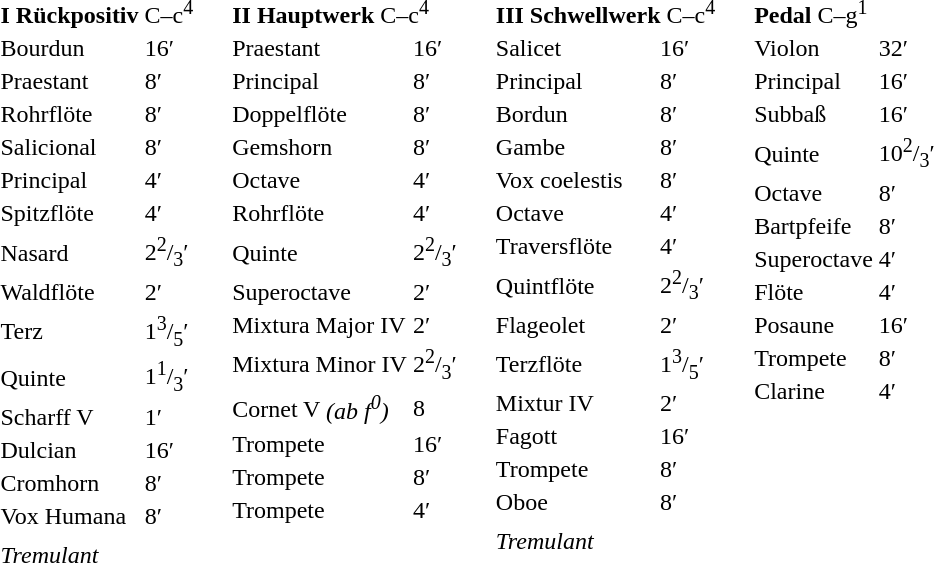<table border="0" cellspacing="0" cellpadding="10" style="border-collapse:collapse">
<tr>
<td style="vertical-align:top"><br><table border="0">
<tr>
<td colspan=2><strong>I Rückpositiv</strong> C–c<sup>4</sup><br></td>
</tr>
<tr>
<td>Bourdun</td>
<td>16′</td>
</tr>
<tr>
<td>Praestant</td>
<td>8′</td>
</tr>
<tr>
<td>Rohrflöte</td>
<td>8′</td>
</tr>
<tr>
<td>Salicional</td>
<td>8′</td>
</tr>
<tr>
<td>Principal</td>
<td>4′</td>
</tr>
<tr>
<td>Spitzflöte</td>
<td>4′</td>
</tr>
<tr>
<td>Nasard</td>
<td>2<sup>2</sup>/<sub>3</sub>′</td>
</tr>
<tr>
<td>Waldflöte</td>
<td>2′</td>
</tr>
<tr>
<td>Terz</td>
<td>1<sup>3</sup>/<sub>5</sub>′</td>
</tr>
<tr>
<td>Quinte</td>
<td>1<sup>1</sup>/<sub>3</sub>′</td>
</tr>
<tr>
<td>Scharff V</td>
<td>1′</td>
</tr>
<tr>
<td>Dulcian</td>
<td>16′</td>
</tr>
<tr>
<td>Cromhorn</td>
<td>8′</td>
</tr>
<tr>
<td>Vox Humana</td>
<td>8′</td>
</tr>
<tr>
<td></td>
</tr>
<tr>
<td><em>Tremulant</em></td>
</tr>
</table>
</td>
<td style="vertical-align:top"><br><table border="0">
<tr>
<td colspan=2><strong>II Hauptwerk</strong> C–c<sup>4</sup><br></td>
</tr>
<tr>
<td>Praestant</td>
<td>16′</td>
</tr>
<tr>
<td>Principal</td>
<td>8′</td>
</tr>
<tr>
<td>Doppelflöte</td>
<td>8′</td>
</tr>
<tr>
<td>Gemshorn</td>
<td>8′</td>
</tr>
<tr>
<td>Octave</td>
<td>4′</td>
</tr>
<tr>
<td>Rohrflöte</td>
<td>4′</td>
</tr>
<tr>
<td>Quinte</td>
<td>2<sup>2</sup>/<sub>3</sub>′</td>
</tr>
<tr>
<td>Superoctave</td>
<td>2′</td>
</tr>
<tr>
<td>Mixtura Major IV</td>
<td>2′</td>
</tr>
<tr>
<td>Mixtura Minor IV</td>
<td>2<sup>2</sup>/<sub>3</sub>′</td>
</tr>
<tr>
<td>Cornet V <em>(ab f<sup>0</sup>)</em></td>
<td>8</td>
</tr>
<tr>
<td>Trompete</td>
<td>16′</td>
</tr>
<tr>
<td>Trompete</td>
<td>8′</td>
</tr>
<tr>
<td>Trompete</td>
<td>4′</td>
</tr>
</table>
</td>
<td style="vertical-align:top"><br><table border="0">
<tr>
<td colspan=2><strong>III Schwellwerk</strong> C–c<sup>4</sup><br></td>
</tr>
<tr>
<td>Salicet</td>
<td>16′</td>
</tr>
<tr>
<td>Principal</td>
<td>8′</td>
</tr>
<tr>
<td>Bordun</td>
<td>8′</td>
</tr>
<tr>
<td>Gambe</td>
<td>8′</td>
</tr>
<tr>
<td>Vox coelestis</td>
<td>8′</td>
</tr>
<tr>
<td>Octave</td>
<td>4′</td>
</tr>
<tr>
<td>Traversflöte</td>
<td>4′</td>
</tr>
<tr>
<td>Quintflöte</td>
<td>2<sup>2</sup>/<sub>3</sub>′</td>
</tr>
<tr>
<td>Flageolet</td>
<td>2′</td>
</tr>
<tr>
<td>Terzflöte</td>
<td>1<sup>3</sup>/<sub>5</sub>′</td>
</tr>
<tr>
<td>Mixtur IV</td>
<td>2′</td>
</tr>
<tr>
<td>Fagott</td>
<td>16′</td>
</tr>
<tr>
<td>Trompete</td>
<td>8′</td>
</tr>
<tr>
<td>Oboe</td>
<td>8′</td>
</tr>
<tr>
<td></td>
</tr>
<tr>
<td><em>Tremulant</em></td>
</tr>
</table>
</td>
<td style="vertical-align:top"><br><table border="0">
<tr>
<td colspan=2><strong>Pedal</strong> C–g<sup>1</sup><br></td>
</tr>
<tr>
<td>Violon</td>
<td>32′</td>
</tr>
<tr>
<td>Principal</td>
<td>16′</td>
</tr>
<tr>
<td>Subbaß</td>
<td>16′</td>
</tr>
<tr>
<td>Quinte</td>
<td>10<sup>2</sup>/<sub>3</sub>′</td>
</tr>
<tr>
<td>Octave</td>
<td>8′</td>
</tr>
<tr>
<td>Bartpfeife</td>
<td>8′</td>
</tr>
<tr>
<td>Superoctave</td>
<td>4′</td>
</tr>
<tr>
<td>Flöte</td>
<td>4′</td>
</tr>
<tr>
<td>Posaune</td>
<td>16′</td>
</tr>
<tr>
<td>Trompete</td>
<td>8′</td>
</tr>
<tr>
<td>Clarine</td>
<td>4′</td>
</tr>
</table>
</td>
</tr>
</table>
